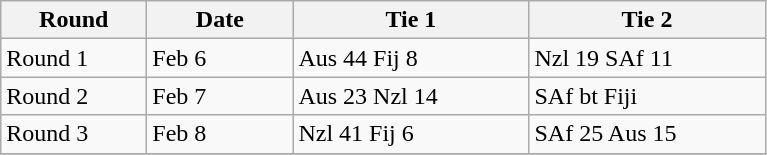<table class="wikitable" style="font-size: 100%">
<tr>
<th width=90>Round</th>
<th width=90>Date</th>
<th width=150>Tie 1</th>
<th width=150>Tie 2</th>
</tr>
<tr>
<td>Round 1</td>
<td>Feb 6</td>
<td>Aus 44 Fij 8</td>
<td>Nzl 19 SAf 11</td>
</tr>
<tr>
<td>Round 2</td>
<td>Feb 7</td>
<td>Aus 23 Nzl 14</td>
<td>SAf bt Fiji</td>
</tr>
<tr>
<td>Round 3</td>
<td>Feb 8</td>
<td>Nzl 41 Fij 6</td>
<td>SAf 25 Aus 15</td>
</tr>
<tr>
</tr>
</table>
